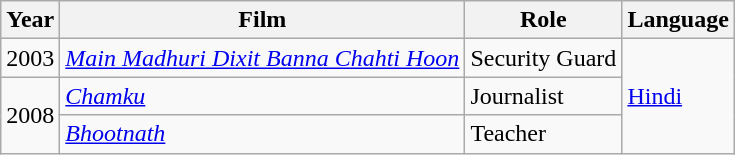<table class="wikitable sortable">
<tr>
<th>Year</th>
<th>Film</th>
<th>Role</th>
<th>Language</th>
</tr>
<tr>
<td>2003</td>
<td><em><a href='#'>Main Madhuri Dixit Banna Chahti Hoon</a></em></td>
<td>Security Guard</td>
<td rowspan="3"><a href='#'>Hindi</a></td>
</tr>
<tr>
<td rowspan="2">2008</td>
<td><em><a href='#'>Chamku</a></em></td>
<td>Journalist</td>
</tr>
<tr>
<td><em><a href='#'>Bhootnath</a></em></td>
<td>Teacher</td>
</tr>
</table>
